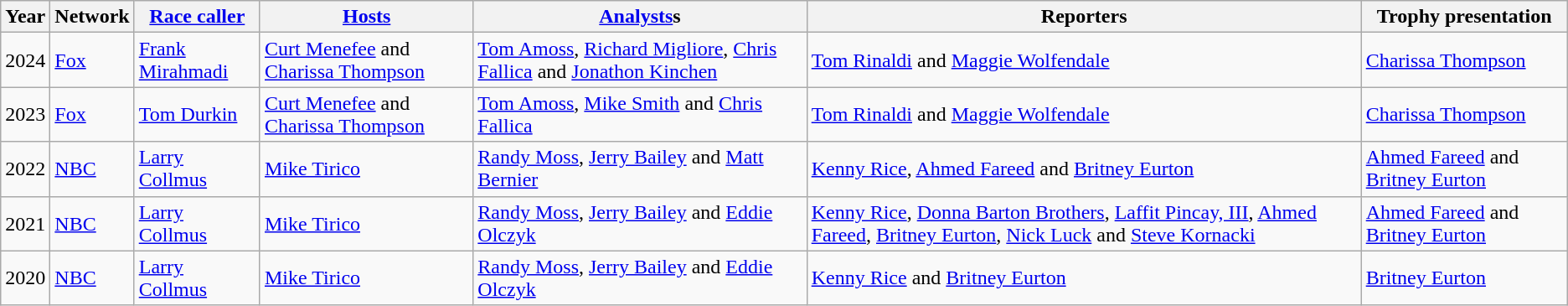<table class="wikitable">
<tr>
<th>Year</th>
<th>Network</th>
<th><a href='#'>Race caller</a></th>
<th><a href='#'>Hosts</a></th>
<th><a href='#'>Analysts</a>s</th>
<th>Reporters</th>
<th>Trophy presentation</th>
</tr>
<tr>
<td>2024</td>
<td><a href='#'>Fox</a></td>
<td><a href='#'>Frank Mirahmadi</a></td>
<td><a href='#'>Curt Menefee</a> and <a href='#'>Charissa Thompson</a></td>
<td><a href='#'>Tom Amoss</a>, <a href='#'>Richard Migliore</a>, <a href='#'>Chris Fallica</a> and <a href='#'>Jonathon Kinchen</a></td>
<td><a href='#'>Tom Rinaldi</a> and <a href='#'>Maggie Wolfendale</a></td>
<td><a href='#'>Charissa Thompson</a></td>
</tr>
<tr>
<td>2023</td>
<td><a href='#'>Fox</a></td>
<td><a href='#'>Tom Durkin</a></td>
<td><a href='#'>Curt Menefee</a> and <a href='#'>Charissa Thompson</a></td>
<td><a href='#'>Tom Amoss</a>, <a href='#'>Mike Smith</a> and <a href='#'>Chris Fallica</a></td>
<td><a href='#'>Tom Rinaldi</a> and <a href='#'>Maggie Wolfendale</a></td>
<td><a href='#'>Charissa Thompson</a></td>
</tr>
<tr>
<td>2022</td>
<td><a href='#'>NBC</a></td>
<td><a href='#'>Larry Collmus</a></td>
<td><a href='#'>Mike Tirico</a></td>
<td><a href='#'>Randy Moss</a>, <a href='#'>Jerry Bailey</a> and <a href='#'>Matt Bernier</a></td>
<td><a href='#'>Kenny Rice</a>, <a href='#'>Ahmed Fareed</a> and <a href='#'>Britney Eurton</a></td>
<td><a href='#'>Ahmed Fareed</a> and <a href='#'>Britney Eurton</a></td>
</tr>
<tr>
<td>2021</td>
<td><a href='#'>NBC</a></td>
<td><a href='#'>Larry Collmus</a></td>
<td><a href='#'>Mike Tirico</a></td>
<td><a href='#'>Randy Moss</a>, <a href='#'>Jerry Bailey</a> and <a href='#'>Eddie Olczyk</a></td>
<td><a href='#'>Kenny Rice</a>, <a href='#'>Donna Barton Brothers</a>, <a href='#'>Laffit Pincay, III</a>, <a href='#'>Ahmed Fareed</a>, <a href='#'>Britney Eurton</a>, <a href='#'>Nick Luck</a> and <a href='#'>Steve Kornacki</a></td>
<td><a href='#'>Ahmed Fareed</a> and <a href='#'>Britney Eurton</a></td>
</tr>
<tr>
<td>2020</td>
<td><a href='#'>NBC</a></td>
<td><a href='#'>Larry Collmus</a></td>
<td><a href='#'>Mike Tirico</a></td>
<td><a href='#'>Randy Moss</a>, <a href='#'>Jerry Bailey</a> and <a href='#'>Eddie Olczyk</a></td>
<td><a href='#'>Kenny Rice</a> and <a href='#'>Britney Eurton</a></td>
<td><a href='#'>Britney Eurton</a></td>
</tr>
</table>
